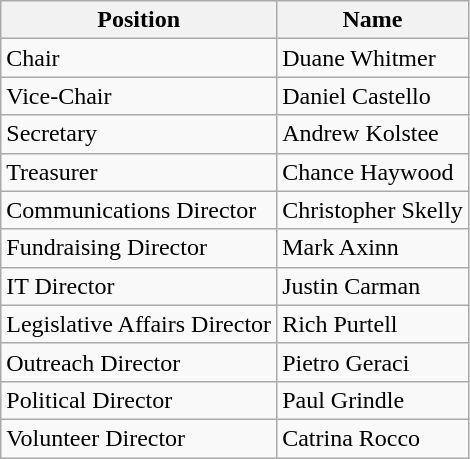<table class="wikitable">
<tr>
<th>Position</th>
<th>Name</th>
</tr>
<tr>
<td>Chair</td>
<td>Duane Whitmer</td>
</tr>
<tr>
<td>Vice-Chair</td>
<td>Daniel Castello</td>
</tr>
<tr>
<td>Secretary</td>
<td>Andrew Kolstee</td>
</tr>
<tr>
<td>Treasurer</td>
<td>Chance Haywood</td>
</tr>
<tr>
<td>Communications Director</td>
<td>Christopher Skelly</td>
</tr>
<tr>
<td>Fundraising Director</td>
<td>Mark Axinn</td>
</tr>
<tr>
<td>IT Director</td>
<td>Justin Carman</td>
</tr>
<tr>
<td>Legislative Affairs Director</td>
<td>Rich Purtell</td>
</tr>
<tr>
<td>Outreach Director</td>
<td>Pietro Geraci</td>
</tr>
<tr>
<td>Political Director</td>
<td>Paul Grindle</td>
</tr>
<tr>
<td>Volunteer Director</td>
<td>Catrina Rocco</td>
</tr>
</table>
